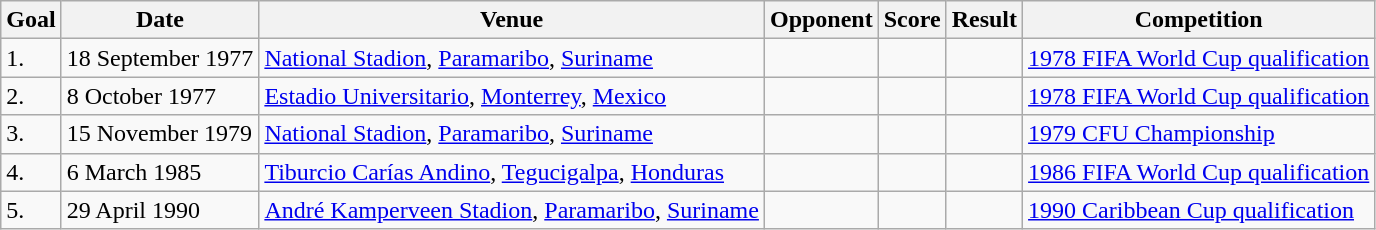<table class="wikitable collapsible">
<tr>
<th>Goal</th>
<th>Date</th>
<th>Venue</th>
<th>Opponent</th>
<th>Score</th>
<th>Result</th>
<th>Competition</th>
</tr>
<tr>
<td>1.</td>
<td>18 September 1977</td>
<td><a href='#'>National Stadion</a>, <a href='#'>Paramaribo</a>, <a href='#'>Suriname</a></td>
<td></td>
<td></td>
<td></td>
<td><a href='#'>1978 FIFA World Cup qualification</a></td>
</tr>
<tr>
<td>2.</td>
<td>8 October 1977</td>
<td><a href='#'>Estadio Universitario</a>, <a href='#'>Monterrey</a>, <a href='#'>Mexico</a></td>
<td></td>
<td></td>
<td></td>
<td><a href='#'>1978 FIFA World Cup qualification</a></td>
</tr>
<tr>
<td>3.</td>
<td>15 November 1979</td>
<td><a href='#'>National Stadion</a>, <a href='#'>Paramaribo</a>, <a href='#'>Suriname</a></td>
<td></td>
<td></td>
<td></td>
<td><a href='#'>1979 CFU Championship</a></td>
</tr>
<tr>
<td>4.</td>
<td>6 March 1985</td>
<td><a href='#'>Tiburcio Carías Andino</a>, <a href='#'>Tegucigalpa</a>, <a href='#'>Honduras</a></td>
<td></td>
<td></td>
<td></td>
<td><a href='#'>1986 FIFA World Cup qualification</a></td>
</tr>
<tr>
<td>5.</td>
<td>29 April 1990</td>
<td><a href='#'>André Kamperveen Stadion</a>, <a href='#'>Paramaribo</a>, <a href='#'>Suriname</a></td>
<td></td>
<td></td>
<td></td>
<td><a href='#'>1990 Caribbean Cup qualification</a></td>
</tr>
</table>
